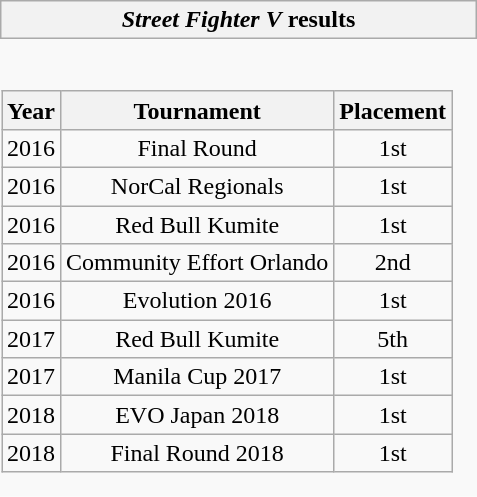<table class="wikitable collapsible autocollapse" style="border:none">
<tr>
<th scope="col"><em>Street Fighter V</em> results</th>
</tr>
<tr>
<td style="padding:0;border:none"><br><table class="wikitable" style="text-align:center">
<tr>
<th>Year</th>
<th>Tournament</th>
<th>Placement</th>
</tr>
<tr>
<td>2016</td>
<td>Final Round</td>
<td>1st</td>
</tr>
<tr>
<td>2016</td>
<td>NorCal Regionals</td>
<td>1st</td>
</tr>
<tr>
<td>2016</td>
<td>Red Bull Kumite</td>
<td>1st</td>
</tr>
<tr>
<td>2016</td>
<td>Community Effort Orlando</td>
<td>2nd</td>
</tr>
<tr>
<td>2016</td>
<td>Evolution 2016</td>
<td>1st</td>
</tr>
<tr>
<td>2017</td>
<td>Red Bull Kumite</td>
<td>5th</td>
</tr>
<tr>
<td>2017</td>
<td>Manila Cup 2017</td>
<td>1st</td>
</tr>
<tr>
<td>2018</td>
<td>EVO Japan 2018</td>
<td>1st</td>
</tr>
<tr>
<td>2018</td>
<td>Final Round 2018</td>
<td>1st</td>
</tr>
</table>
</td>
</tr>
</table>
